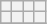<table class="wikitable mw-collapsible">
<tr>
<th></th>
<th></th>
<th></th>
<th></th>
</tr>
<tr>
<th></th>
<th></th>
<th></th>
<th></th>
</tr>
<tr>
</tr>
</table>
